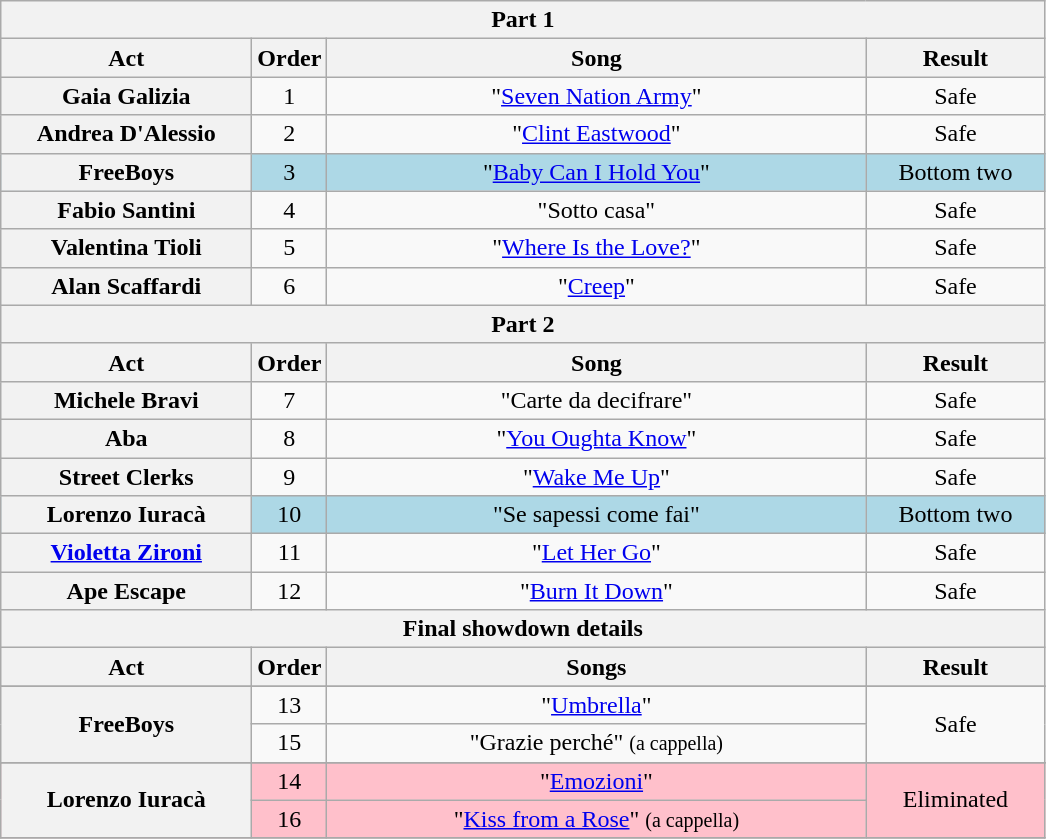<table class="wikitable plainrowheaders" style="text-align:center;">
<tr>
<th colspan="4">Part 1</th>
</tr>
<tr>
<th scope="col" style="width:10em;">Act</th>
<th scope="col">Order</th>
<th scope="col" style="width:22em;">Song</th>
<th scope="col" style="width:7em;">Result</th>
</tr>
<tr>
<th scope="row">Gaia Galizia</th>
<td>1</td>
<td>"<a href='#'>Seven Nation Army</a>"</td>
<td>Safe</td>
</tr>
<tr>
<th scope="row">Andrea D'Alessio</th>
<td>2</td>
<td>"<a href='#'>Clint Eastwood</a>"</td>
<td>Safe</td>
</tr>
<tr style="background:lightblue;">
<th scope="row">FreeBoys</th>
<td>3</td>
<td>"<a href='#'>Baby Can I Hold You</a>"</td>
<td>Bottom two</td>
</tr>
<tr>
<th scope="row">Fabio Santini</th>
<td>4</td>
<td>"Sotto casa"</td>
<td>Safe</td>
</tr>
<tr>
<th scope="row">Valentina Tioli</th>
<td>5</td>
<td>"<a href='#'>Where Is the Love?</a>"</td>
<td>Safe</td>
</tr>
<tr>
<th scope="row">Alan Scaffardi</th>
<td>6</td>
<td>"<a href='#'>Creep</a>"</td>
<td>Safe</td>
</tr>
<tr>
<th colspan="4">Part 2</th>
</tr>
<tr>
<th scope="col" style="width:10em;">Act</th>
<th scope="col">Order</th>
<th scope="col" style="width:20em;">Song</th>
<th scope="col" style="width:7em;">Result</th>
</tr>
<tr>
<th scope="row">Michele Bravi</th>
<td>7</td>
<td>"Carte da decifrare"</td>
<td>Safe</td>
</tr>
<tr>
<th scope="row">Aba</th>
<td>8</td>
<td>"<a href='#'>You Oughta Know</a>"</td>
<td>Safe</td>
</tr>
<tr>
<th scope="row">Street Clerks</th>
<td>9</td>
<td>"<a href='#'>Wake Me Up</a>"</td>
<td>Safe</td>
</tr>
<tr style="background:lightblue;">
<th scope="row">Lorenzo Iuracà</th>
<td>10</td>
<td>"Se sapessi come fai"</td>
<td>Bottom two</td>
</tr>
<tr>
<th scope="row"><a href='#'>Violetta Zironi</a></th>
<td>11</td>
<td>"<a href='#'>Let Her Go</a>"</td>
<td>Safe</td>
</tr>
<tr>
<th scope="row">Ape Escape</th>
<td>12</td>
<td>"<a href='#'>Burn It Down</a>"</td>
<td>Safe</td>
</tr>
<tr>
<th colspan="4">Final showdown details</th>
</tr>
<tr>
<th scope="col" style="width:10em;">Act</th>
<th scope="col">Order</th>
<th scope="col" style="width:20em;">Songs</th>
<th scope="col" style="width:7em;">Result</th>
</tr>
<tr>
</tr>
<tr>
<th scope="row" rowspan="2">FreeBoys</th>
<td>13</td>
<td>"<a href='#'>Umbrella</a>"</td>
<td rowspan="2">Safe</td>
</tr>
<tr>
<td>15</td>
<td>"Grazie perché" <small>(a cappella)</small></td>
</tr>
<tr>
</tr>
<tr style="background:pink;">
<th scope="row" rowspan="2">Lorenzo Iuracà</th>
<td>14</td>
<td>"<a href='#'>Emozioni</a>"</td>
<td rowspan="2">Eliminated</td>
</tr>
<tr style="background:pink;">
<td>16</td>
<td>"<a href='#'>Kiss from a Rose</a>" <small>(a cappella)</small></td>
</tr>
<tr>
</tr>
</table>
